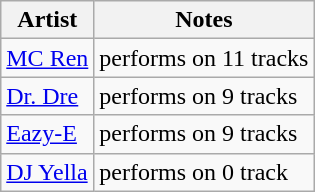<table class="wikitable sortable">
<tr>
<th>Artist</th>
<th>Notes</th>
</tr>
<tr>
<td><a href='#'>MC Ren</a></td>
<td>performs on 11 tracks</td>
</tr>
<tr>
<td><a href='#'>Dr. Dre</a></td>
<td>performs on 9 tracks</td>
</tr>
<tr>
<td><a href='#'>Eazy-E</a></td>
<td>performs on 9 tracks</td>
</tr>
<tr>
<td><a href='#'>DJ Yella</a></td>
<td>performs on 0 track</td>
</tr>
</table>
